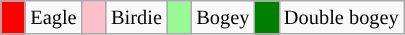<table class="wikitable" span=50 style="font-size:85%;">
<tr>
<td style="background: Red;" width=10></td>
<td>Eagle</td>
<td style="background: Pink;" width=10></td>
<td>Birdie</td>
<td style="background: PaleGreen;" width=10></td>
<td>Bogey</td>
<td style="background: Green;" width=10></td>
<td>Double bogey<br></td>
</tr>
</table>
